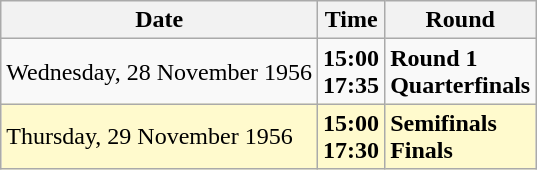<table class="wikitable">
<tr>
<th>Date</th>
<th>Time</th>
<th>Round</th>
</tr>
<tr>
<td>Wednesday, 28 November 1956</td>
<td><strong>15:00<br>17:35</strong></td>
<td><strong>Round 1<br>Quarterfinals</strong></td>
</tr>
<tr>
<td style=background:lemonchiffon>Thursday, 29 November 1956</td>
<td style=background:lemonchiffon><strong>15:00<br>17:30</strong></td>
<td style=background:lemonchiffon><strong>Semifinals<br>Finals</strong></td>
</tr>
</table>
